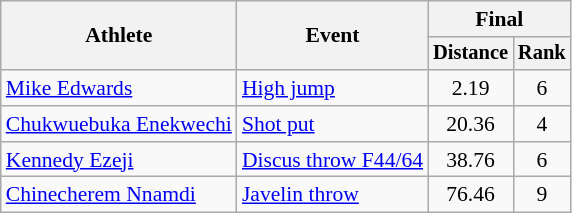<table class="wikitable" style="font-size:90%; text-align:center">
<tr>
<th rowspan=2>Athlete</th>
<th rowspan=2>Event</th>
<th colspan=2>Final</th>
</tr>
<tr style="font-size:95%">
<th>Distance</th>
<th>Rank</th>
</tr>
<tr>
<td align=left><a href='#'>Mike Edwards</a></td>
<td align=left rowspan=1><a href='#'>High jump</a></td>
<td>2.19</td>
<td>6</td>
</tr>
<tr>
<td align=left><a href='#'>Chukwuebuka Enekwechi</a></td>
<td align=left rowspan=1><a href='#'>Shot put</a></td>
<td>20.36</td>
<td>4</td>
</tr>
<tr>
<td align=left><a href='#'>Kennedy Ezeji</a></td>
<td align=left><a href='#'>Discus throw F44/64</a></td>
<td>38.76</td>
<td>6</td>
</tr>
<tr>
<td align=left><a href='#'>Chinecherem Nnamdi</a></td>
<td align=left rowspan=1><a href='#'>Javelin throw</a></td>
<td>76.46</td>
<td>9</td>
</tr>
</table>
